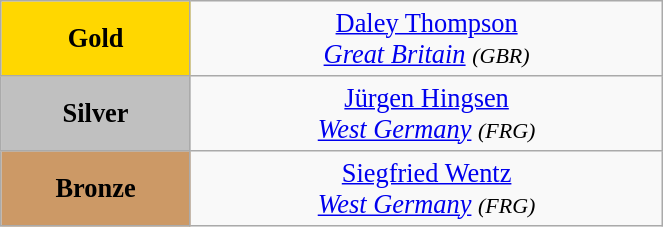<table class="wikitable" style=" text-align:center; font-size:110%;" width="35%">
<tr>
<td bgcolor="gold"><strong>Gold</strong></td>
<td> <a href='#'>Daley Thompson</a><br><em><a href='#'>Great Britain</a> <small>(GBR)</small></em></td>
</tr>
<tr>
<td bgcolor="silver"><strong>Silver</strong></td>
<td> <a href='#'>Jürgen Hingsen</a><br><em><a href='#'>West Germany</a> <small>(FRG)</small></em></td>
</tr>
<tr>
<td bgcolor="CC9966"><strong>Bronze</strong></td>
<td> <a href='#'>Siegfried Wentz</a><br><em><a href='#'>West Germany</a> <small>(FRG)</small></em></td>
</tr>
</table>
